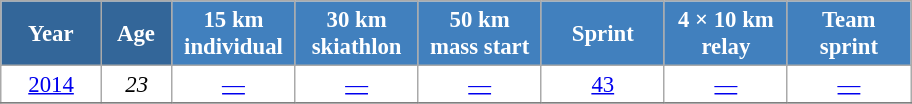<table class="wikitable" style="font-size:95%; text-align:center; border:grey solid 1px; border-collapse:collapse; background:#ffffff;">
<tr>
<th style="background-color:#369; color:white; width:60px;"> Year </th>
<th style="background-color:#369; color:white; width:40px;"> Age </th>
<th style="background-color:#4180be; color:white; width:75px;"> 15 km <br> individual </th>
<th style="background-color:#4180be; color:white; width:75px;"> 30 km <br> skiathlon </th>
<th style="background-color:#4180be; color:white; width:75px;"> 50 km <br> mass start </th>
<th style="background-color:#4180be; color:white; width:75px;"> Sprint </th>
<th style="background-color:#4180be; color:white; width:75px;"> 4 × 10 km <br> relay </th>
<th style="background-color:#4180be; color:white; width:75px;"> Team <br> sprint </th>
</tr>
<tr>
<td><a href='#'>2014</a></td>
<td><em>23</em></td>
<td><a href='#'>—</a></td>
<td><a href='#'>—</a></td>
<td><a href='#'>—</a></td>
<td><a href='#'>43</a></td>
<td><a href='#'>—</a></td>
<td><a href='#'>—</a></td>
</tr>
<tr>
</tr>
</table>
